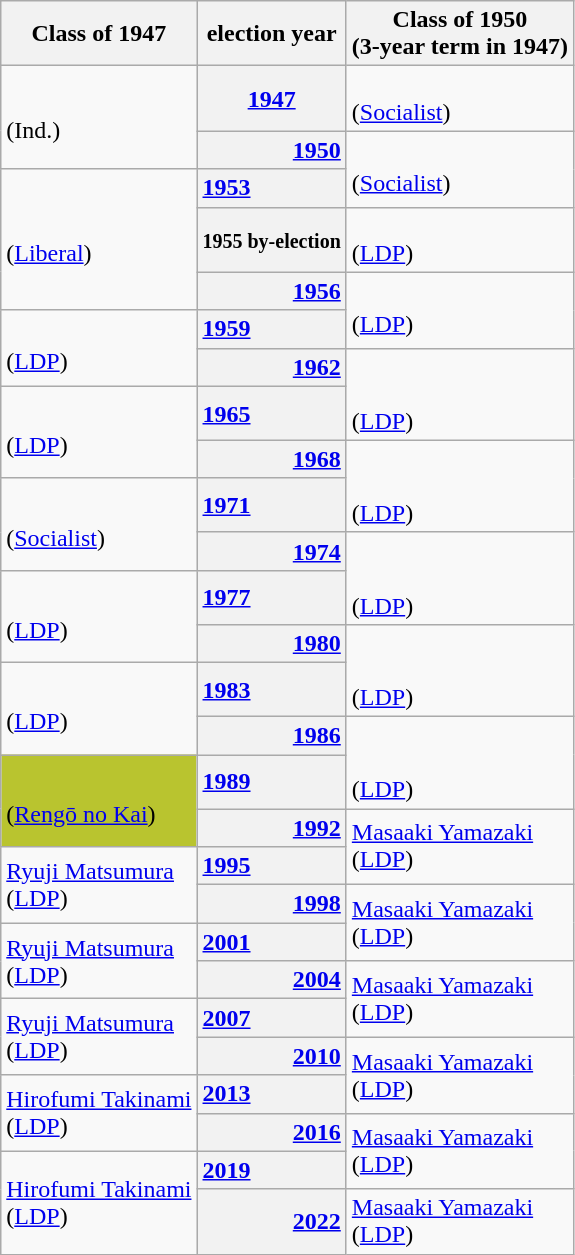<table class="wikitable" border="1">
<tr>
<th>Class of 1947</th>
<th>election year</th>
<th>Class of 1950<br>(3-year term in 1947)</th>
</tr>
<tr>
<td rowspan="2"><br>(Ind.)</td>
<th style="text-align: center"><a href='#'>1947</a></th>
<td><br>(<a href='#'>Socialist</a>)</td>
</tr>
<tr>
<th style="text-align: right"><a href='#'>1950</a></th>
<td rowspan="2" ><br>(<a href='#'>Socialist</a>)</td>
</tr>
<tr>
<td rowspan="3" ><br>(<a href='#'>Liberal</a>)</td>
<th style="text-align: left"><a href='#'>1953</a></th>
</tr>
<tr>
<th style="text-align: right"><small>1955 by-election</small></th>
<td><br>(<a href='#'>LDP</a>)</td>
</tr>
<tr>
<th style="text-align: right"><a href='#'>1956</a></th>
<td rowspan="2" ><br>(<a href='#'>LDP</a>)</td>
</tr>
<tr>
<td rowspan="2" ><br>(<a href='#'>LDP</a>)</td>
<th style="text-align: left"><a href='#'>1959</a></th>
</tr>
<tr>
<th style="text-align: right"><a href='#'>1962</a></th>
<td rowspan="2" ><br><br>(<a href='#'>LDP</a>)</td>
</tr>
<tr>
<td rowspan="2" ><br>(<a href='#'>LDP</a>)</td>
<th style="text-align: left"><a href='#'>1965</a></th>
</tr>
<tr>
<th style="text-align: right"><a href='#'>1968</a></th>
<td rowspan="2" ><br><br>(<a href='#'>LDP</a>)</td>
</tr>
<tr>
<td rowspan="2" ><br>(<a href='#'>Socialist</a>)</td>
<th style="text-align: left"><a href='#'>1971</a></th>
</tr>
<tr>
<th style="text-align: right"><a href='#'>1974</a></th>
<td rowspan="2" ><br><br>(<a href='#'>LDP</a>)</td>
</tr>
<tr>
<td rowspan="2" ><br>(<a href='#'>LDP</a>)</td>
<th style="text-align: left"><a href='#'>1977</a></th>
</tr>
<tr>
<th style="text-align: right"><a href='#'>1980</a></th>
<td rowspan="2" ><br><br>(<a href='#'>LDP</a>)</td>
</tr>
<tr>
<td rowspan="2" ><br>(<a href='#'>LDP</a>)</td>
<th style="text-align: left"><a href='#'>1983</a></th>
</tr>
<tr>
<th style="text-align: right"><a href='#'>1986</a></th>
<td rowspan="2" ><br><br>(<a href='#'>LDP</a>)</td>
</tr>
<tr>
<td rowspan="2" bgcolor="#B9C42F"><br>(<a href='#'>Rengō no Kai</a>)</td>
<th style="text-align: left"><a href='#'>1989</a></th>
</tr>
<tr>
<th style="text-align: right"><a href='#'>1992</a></th>
<td rowspan="2" ><a href='#'>Masaaki Yamazaki</a><br>(<a href='#'>LDP</a>)</td>
</tr>
<tr>
<td rowspan="2" ><a href='#'>Ryuji Matsumura</a><br>(<a href='#'>LDP</a>)</td>
<th style="text-align: left"><a href='#'>1995</a></th>
</tr>
<tr>
<th style="text-align: right"><a href='#'>1998</a></th>
<td rowspan="2" ><a href='#'>Masaaki Yamazaki</a><br>(<a href='#'>LDP</a>)</td>
</tr>
<tr>
<td rowspan="2" ><a href='#'>Ryuji Matsumura</a><br>(<a href='#'>LDP</a>)</td>
<th style="text-align: left"><a href='#'>2001</a></th>
</tr>
<tr>
<th style="text-align: right"><a href='#'>2004</a></th>
<td rowspan="2" ><a href='#'>Masaaki Yamazaki</a><br>(<a href='#'>LDP</a>)</td>
</tr>
<tr>
<td rowspan="2" ><a href='#'>Ryuji Matsumura</a><br>(<a href='#'>LDP</a>)</td>
<th style="text-align: left"><a href='#'>2007</a></th>
</tr>
<tr>
<th style="text-align: right"><a href='#'>2010</a></th>
<td rowspan="2" ><a href='#'>Masaaki Yamazaki</a><br>(<a href='#'>LDP</a>)</td>
</tr>
<tr>
<td rowspan="2" ><a href='#'>Hirofumi Takinami</a><br>(<a href='#'>LDP</a>)</td>
<th style="text-align: left"><a href='#'>2013</a></th>
</tr>
<tr>
<th style="text-align: right"><a href='#'>2016</a></th>
<td rowspan="2" ><a href='#'>Masaaki Yamazaki</a><br>(<a href='#'>LDP</a>)</td>
</tr>
<tr>
<td rowspan="2" ><a href='#'>Hirofumi Takinami</a><br>(<a href='#'>LDP</a>)</td>
<th style="text-align: left"><a href='#'>2019</a></th>
</tr>
<tr>
<th style="text-align: right"><a href='#'>2022</a></th>
<td rowspan="2" ><a href='#'>Masaaki Yamazaki</a><br>(<a href='#'>LDP</a>)</td>
</tr>
</table>
